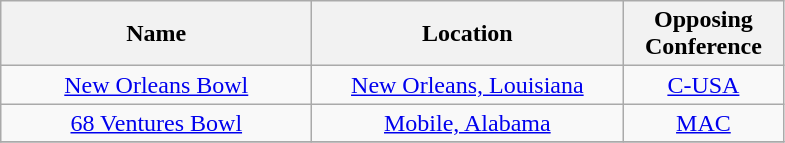<table class=wikitable style="text-align:center">
<tr>
<th width=200>Name</th>
<th width=200>Location</th>
<th width=100>Opposing Conference</th>
</tr>
<tr>
<td><a href='#'>New Orleans Bowl</a></td>
<td><a href='#'>New Orleans, Louisiana</a></td>
<td><a href='#'>C-USA</a></td>
</tr>
<tr>
<td><a href='#'>68 Ventures Bowl</a></td>
<td><a href='#'>Mobile, Alabama</a></td>
<td><a href='#'>MAC</a></td>
</tr>
<tr>
</tr>
</table>
